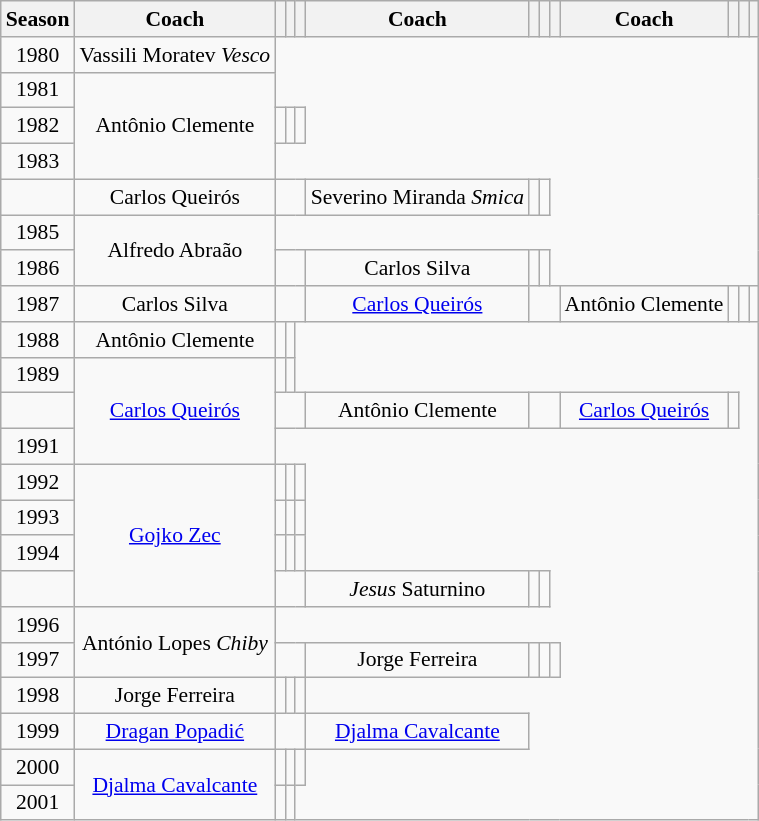<table class="wikitable" style="text-align:center; font-size:90%">
<tr>
<th>Season</th>
<th>Coach</th>
<th></th>
<th></th>
<th></th>
<th>Coach</th>
<th></th>
<th></th>
<th></th>
<th>Coach</th>
<th></th>
<th></th>
<th></th>
</tr>
<tr>
<td>1980</td>
<td> Vassili Moratev <em>Vesco</em></td>
</tr>
<tr>
<td>1981</td>
<td rowspan=3> Antônio Clemente</td>
</tr>
<tr>
<td>1982</td>
<td></td>
<td></td>
<td></td>
</tr>
<tr>
<td>1983</td>
</tr>
<tr>
<td></td>
<td> Carlos Queirós</td>
<td colspan=3></td>
<td> Severino Miranda <em>Smica</em></td>
<td></td>
<td></td>
</tr>
<tr>
<td>1985</td>
<td rowspan=2> Alfredo Abraão</td>
</tr>
<tr>
<td>1986</td>
<td colspan=3></td>
<td> Carlos Silva</td>
<td></td>
<td></td>
</tr>
<tr>
<td>1987</td>
<td> Carlos Silva</td>
<td colspan=3></td>
<td> <a href='#'>Carlos Queirós</a></td>
<td colspan=3></td>
<td> Antônio Clemente</td>
<td></td>
<td></td>
<td></td>
</tr>
<tr>
<td>1988</td>
<td> Antônio Clemente</td>
<td></td>
<td></td>
</tr>
<tr>
<td>1989</td>
<td rowspan=3> <a href='#'>Carlos Queirós</a></td>
<td></td>
<td></td>
</tr>
<tr>
<td></td>
<td colspan=3></td>
<td> Antônio Clemente</td>
<td colspan=3></td>
<td> <a href='#'>Carlos Queirós</a></td>
<td></td>
</tr>
<tr>
<td>1991</td>
</tr>
<tr>
<td>1992</td>
<td rowspan=4> <a href='#'>Gojko Zec</a></td>
<td></td>
<td></td>
<td></td>
</tr>
<tr>
<td>1993</td>
<td></td>
<td></td>
<td></td>
</tr>
<tr>
<td>1994</td>
<td></td>
<td></td>
<td></td>
</tr>
<tr>
<td></td>
<td colspan=3></td>
<td> <em>Jesus</em> Saturnino</td>
<td></td>
<td></td>
</tr>
<tr>
<td>1996</td>
<td rowspan=2> António Lopes <em>Chiby</em></td>
</tr>
<tr>
<td>1997</td>
<td colspan=3></td>
<td> Jorge Ferreira</td>
<td></td>
<td></td>
<td></td>
</tr>
<tr>
<td>1998</td>
<td> Jorge Ferreira</td>
<td></td>
<td></td>
<td></td>
</tr>
<tr>
<td>1999</td>
<td> <a href='#'>Dragan Popadić</a></td>
<td colspan=3></td>
<td> <a href='#'>Djalma Cavalcante</a></td>
</tr>
<tr>
<td>2000</td>
<td rowspan=2> <a href='#'>Djalma Cavalcante</a></td>
<td></td>
<td></td>
<td></td>
</tr>
<tr>
<td>2001</td>
<td></td>
<td></td>
</tr>
</table>
